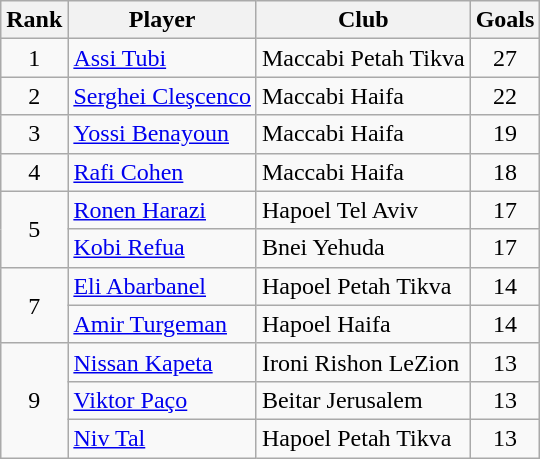<table class="wikitable">
<tr>
<th>Rank</th>
<th>Player</th>
<th>Club</th>
<th>Goals</th>
</tr>
<tr>
<td align="center">1</td>
<td> <a href='#'>Assi Tubi</a></td>
<td>Maccabi Petah Tikva</td>
<td align="center">27</td>
</tr>
<tr>
<td align="center">2</td>
<td> <a href='#'>Serghei Cleşcenco</a></td>
<td>Maccabi Haifa</td>
<td align="center">22</td>
</tr>
<tr>
<td align="center">3</td>
<td> <a href='#'>Yossi Benayoun</a></td>
<td>Maccabi Haifa</td>
<td align="center">19</td>
</tr>
<tr>
<td align="center">4</td>
<td> <a href='#'>Rafi Cohen</a></td>
<td>Maccabi Haifa</td>
<td align="center">18</td>
</tr>
<tr>
<td rowspan="2" align="center">5</td>
<td> <a href='#'>Ronen Harazi</a></td>
<td>Hapoel Tel Aviv</td>
<td align="center">17</td>
</tr>
<tr>
<td> <a href='#'>Kobi Refua</a></td>
<td>Bnei Yehuda</td>
<td align="center">17</td>
</tr>
<tr>
<td rowspan="2" align="center">7</td>
<td> <a href='#'>Eli Abarbanel</a></td>
<td>Hapoel Petah Tikva</td>
<td align="center">14</td>
</tr>
<tr>
<td> <a href='#'>Amir Turgeman</a></td>
<td>Hapoel Haifa</td>
<td align="center">14</td>
</tr>
<tr>
<td rowspan="3" align="center">9</td>
<td> <a href='#'>Nissan Kapeta</a></td>
<td>Ironi Rishon LeZion</td>
<td align="center">13</td>
</tr>
<tr>
<td> <a href='#'>Viktor Paço</a></td>
<td>Beitar Jerusalem</td>
<td align="center">13</td>
</tr>
<tr>
<td> <a href='#'>Niv Tal</a></td>
<td>Hapoel Petah Tikva</td>
<td align="center">13</td>
</tr>
</table>
